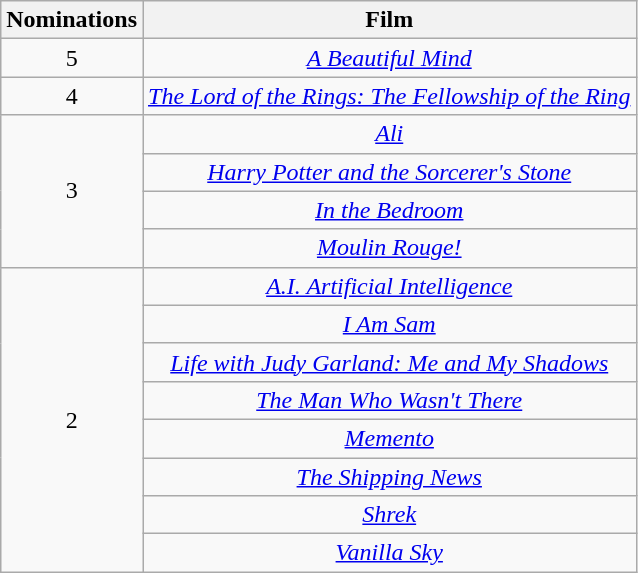<table class="wikitable" rowspan="2" style="text-align:center;" background: #f6e39c;>
<tr>
<th scope="col" style="width:55px;">Nominations</th>
<th scope="col" style="text-align:center;">Film</th>
</tr>
<tr>
<td>5</td>
<td><em><a href='#'>A Beautiful Mind</a></em></td>
</tr>
<tr>
<td>4</td>
<td><em><a href='#'>The Lord of the Rings: The Fellowship of the Ring</a></em></td>
</tr>
<tr>
<td rowspan="4">3</td>
<td><em><a href='#'>Ali</a></em></td>
</tr>
<tr>
<td><em><a href='#'>Harry Potter and the Sorcerer's Stone</a></em></td>
</tr>
<tr>
<td><em><a href='#'>In the Bedroom</a></em></td>
</tr>
<tr>
<td><em><a href='#'>Moulin Rouge!</a></em></td>
</tr>
<tr>
<td rowspan="8">2</td>
<td><em><a href='#'>A.I. Artificial Intelligence</a></em></td>
</tr>
<tr>
<td><em><a href='#'>I Am Sam</a></em></td>
</tr>
<tr>
<td><em><a href='#'>Life with Judy Garland: Me and My Shadows</a></em></td>
</tr>
<tr>
<td><em><a href='#'>The Man Who Wasn't There</a></em></td>
</tr>
<tr>
<td><em><a href='#'>Memento</a></em></td>
</tr>
<tr>
<td><em><a href='#'>The Shipping News</a></em></td>
</tr>
<tr>
<td><em><a href='#'>Shrek</a></em></td>
</tr>
<tr>
<td><em><a href='#'>Vanilla Sky</a></em></td>
</tr>
</table>
